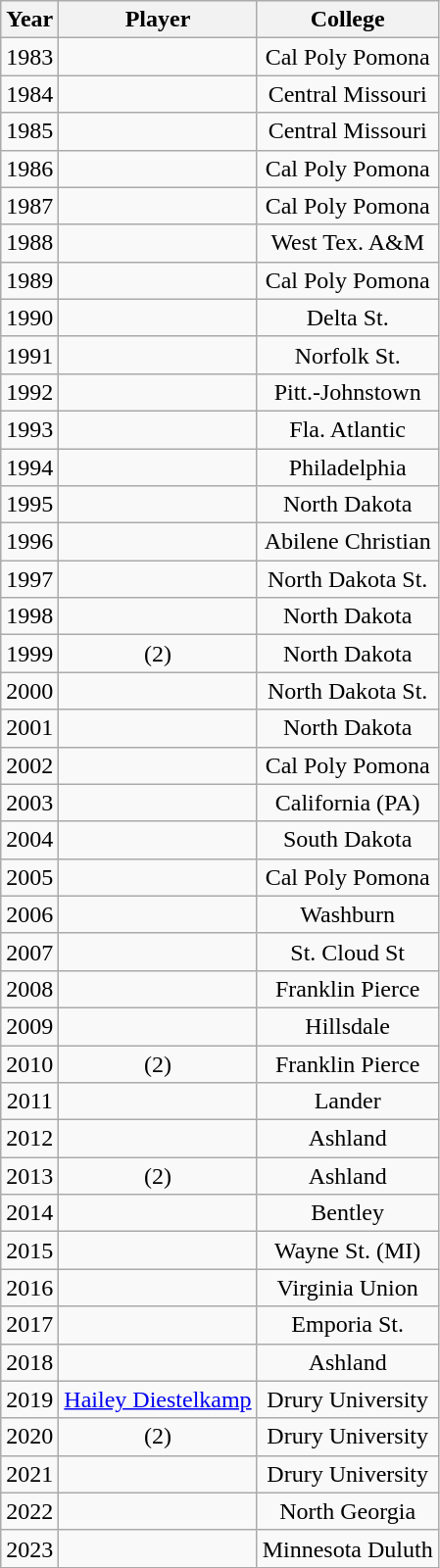<table class="wikitable sortable" style="text-align:center">
<tr>
<th>Year</th>
<th>Player</th>
<th>College</th>
</tr>
<tr>
<td>1983</td>
<td></td>
<td>Cal Poly Pomona</td>
</tr>
<tr>
<td>1984</td>
<td></td>
<td>Central Missouri</td>
</tr>
<tr>
<td>1985</td>
<td></td>
<td>Central Missouri</td>
</tr>
<tr>
<td>1986</td>
<td></td>
<td>Cal Poly Pomona</td>
</tr>
<tr>
<td>1987</td>
<td></td>
<td>Cal Poly Pomona</td>
</tr>
<tr>
<td>1988</td>
<td></td>
<td>West Tex. A&M</td>
</tr>
<tr>
<td>1989</td>
<td></td>
<td>Cal Poly Pomona</td>
</tr>
<tr>
<td>1990</td>
<td></td>
<td>Delta St.</td>
</tr>
<tr>
<td>1991</td>
<td></td>
<td>Norfolk St.</td>
</tr>
<tr>
<td>1992</td>
<td></td>
<td>Pitt.-Johnstown</td>
</tr>
<tr>
<td>1993</td>
<td></td>
<td>Fla. Atlantic</td>
</tr>
<tr>
<td>1994</td>
<td></td>
<td>Philadelphia</td>
</tr>
<tr>
<td>1995</td>
<td></td>
<td>North Dakota</td>
</tr>
<tr>
<td>1996</td>
<td></td>
<td>Abilene Christian</td>
</tr>
<tr>
<td>1997</td>
<td></td>
<td>North Dakota St.</td>
</tr>
<tr>
<td>1998</td>
<td></td>
<td>North Dakota</td>
</tr>
<tr>
<td>1999</td>
<td> (2)</td>
<td>North Dakota</td>
</tr>
<tr>
<td>2000</td>
<td></td>
<td>North Dakota St.</td>
</tr>
<tr>
<td>2001</td>
<td></td>
<td>North Dakota</td>
</tr>
<tr>
<td>2002</td>
<td></td>
<td>Cal Poly Pomona</td>
</tr>
<tr>
<td>2003</td>
<td></td>
<td>California (PA)</td>
</tr>
<tr>
<td>2004</td>
<td></td>
<td>South Dakota</td>
</tr>
<tr>
<td>2005</td>
<td></td>
<td>Cal Poly Pomona</td>
</tr>
<tr>
<td>2006</td>
<td></td>
<td>Washburn</td>
</tr>
<tr>
<td>2007</td>
<td></td>
<td>St. Cloud St</td>
</tr>
<tr>
<td>2008</td>
<td></td>
<td>Franklin Pierce</td>
</tr>
<tr>
<td>2009</td>
<td></td>
<td>Hillsdale</td>
</tr>
<tr>
<td>2010</td>
<td> (2)</td>
<td>Franklin Pierce</td>
</tr>
<tr>
<td>2011</td>
<td></td>
<td>Lander</td>
</tr>
<tr>
<td>2012</td>
<td></td>
<td>Ashland</td>
</tr>
<tr>
<td>2013</td>
<td> (2)</td>
<td>Ashland</td>
</tr>
<tr>
<td>2014</td>
<td></td>
<td>Bentley</td>
</tr>
<tr>
<td>2015</td>
<td></td>
<td>Wayne St. (MI)</td>
</tr>
<tr>
<td>2016</td>
<td></td>
<td>Virginia Union</td>
</tr>
<tr>
<td>2017</td>
<td></td>
<td>Emporia St.</td>
</tr>
<tr>
<td>2018</td>
<td></td>
<td>Ashland</td>
</tr>
<tr>
<td>2019</td>
<td><a href='#'>Hailey Diestelkamp</a></td>
<td>Drury University</td>
</tr>
<tr>
<td>2020</td>
<td> (2)</td>
<td>Drury University</td>
</tr>
<tr>
<td>2021</td>
<td></td>
<td>Drury University</td>
</tr>
<tr>
<td>2022</td>
<td></td>
<td>North Georgia</td>
</tr>
<tr>
<td>2023</td>
<td></td>
<td>Minnesota Duluth</td>
</tr>
</table>
